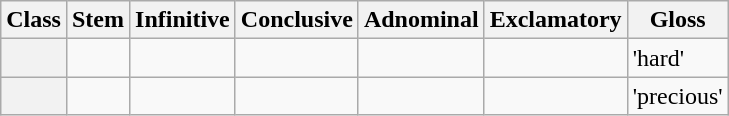<table class="wikitable">
<tr>
<th>Class</th>
<th>Stem</th>
<th>Infinitive</th>
<th>Conclusive</th>
<th>Adnominal</th>
<th>Exclamatory</th>
<th>Gloss</th>
</tr>
<tr>
<th></th>
<td></td>
<td></td>
<td></td>
<td></td>
<td></td>
<td>'hard'</td>
</tr>
<tr>
<th></th>
<td></td>
<td></td>
<td></td>
<td></td>
<td></td>
<td>'precious'</td>
</tr>
</table>
